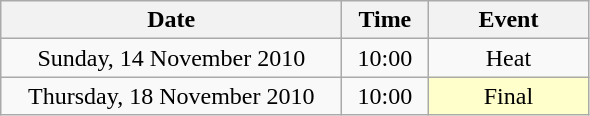<table class = "wikitable" style="text-align:center;">
<tr>
<th width=220>Date</th>
<th width=50>Time</th>
<th width=100>Event</th>
</tr>
<tr>
<td>Sunday, 14 November 2010</td>
<td>10:00</td>
<td>Heat</td>
</tr>
<tr>
<td>Thursday, 18 November 2010</td>
<td>10:00</td>
<td bgcolor=ffffcc>Final</td>
</tr>
</table>
